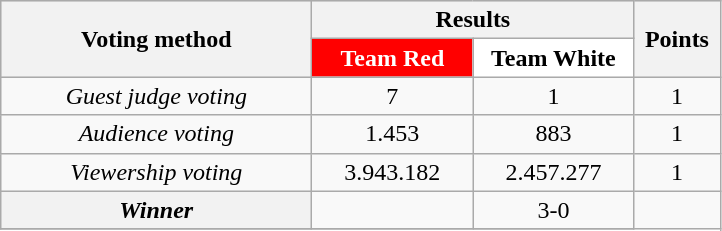<table class="wikitable" style="text-align:center">
<tr style="background:#DDDDDD">
<th style="width:200px" rowspan="2">Voting method</th>
<th style="width:200px" colspan="2">Results</th>
<th style="width:50px"  rowspan="2">Points</th>
</tr>
<tr>
<th style="width:100px; background:Red; color:White;" colspan="1">Team Red</th>
<th style="width:100px; background:White; color:Black;" colspan="1">Team White</th>
</tr>
<tr>
<td><em>Guest judge voting</em></td>
<td style="text-align:center;">7</td>
<td style="text-align:center;">1</td>
<td style="text-align:center; ">1</td>
</tr>
<tr>
<td><em>Audience voting</em></td>
<td style="text-align:center;">1.453</td>
<td style="text-align:center;">883</td>
<td style="text-align:center; ">1</td>
</tr>
<tr>
<td><em>Viewership voting</em></td>
<td style="text-align:center;">3.943.182</td>
<td style="text-align:center;">2.457.277</td>
<td style="text-align:center; ">1</td>
</tr>
<tr>
<th><em>Winner</em></th>
<td style="text-align:center; "></td>
<td>3-0</td>
</tr>
<tr>
</tr>
</table>
